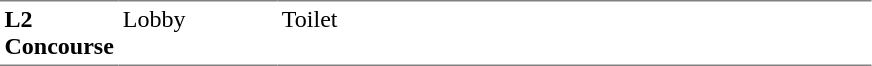<table table border=0 cellspacing=0 cellpadding=3>
<tr>
<td style="border-bottom:solid 1px gray; border-top:solid 1px gray;" valign=top width=50><strong>L2<br>Concourse</strong></td>
<td style="border-bottom:solid 1px gray; border-top:solid 1px gray;" valign=top width=100>Lobby</td>
<td style="border-bottom:solid 1px gray; border-top:solid 1px gray;" valign=top width=390>Toilet</td>
</tr>
</table>
